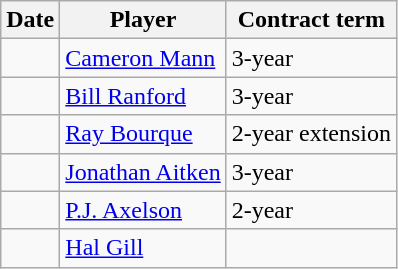<table class="wikitable">
<tr>
<th>Date</th>
<th>Player</th>
<th>Contract term</th>
</tr>
<tr>
<td></td>
<td><a href='#'>Cameron Mann</a></td>
<td>3-year</td>
</tr>
<tr>
<td></td>
<td><a href='#'>Bill Ranford</a></td>
<td>3-year</td>
</tr>
<tr>
<td></td>
<td><a href='#'>Ray Bourque</a></td>
<td>2-year extension</td>
</tr>
<tr>
<td></td>
<td><a href='#'>Jonathan Aitken</a></td>
<td>3-year</td>
</tr>
<tr>
<td></td>
<td><a href='#'>P.J. Axelson</a></td>
<td>2-year</td>
</tr>
<tr>
<td></td>
<td><a href='#'>Hal Gill</a></td>
<td></td>
</tr>
</table>
